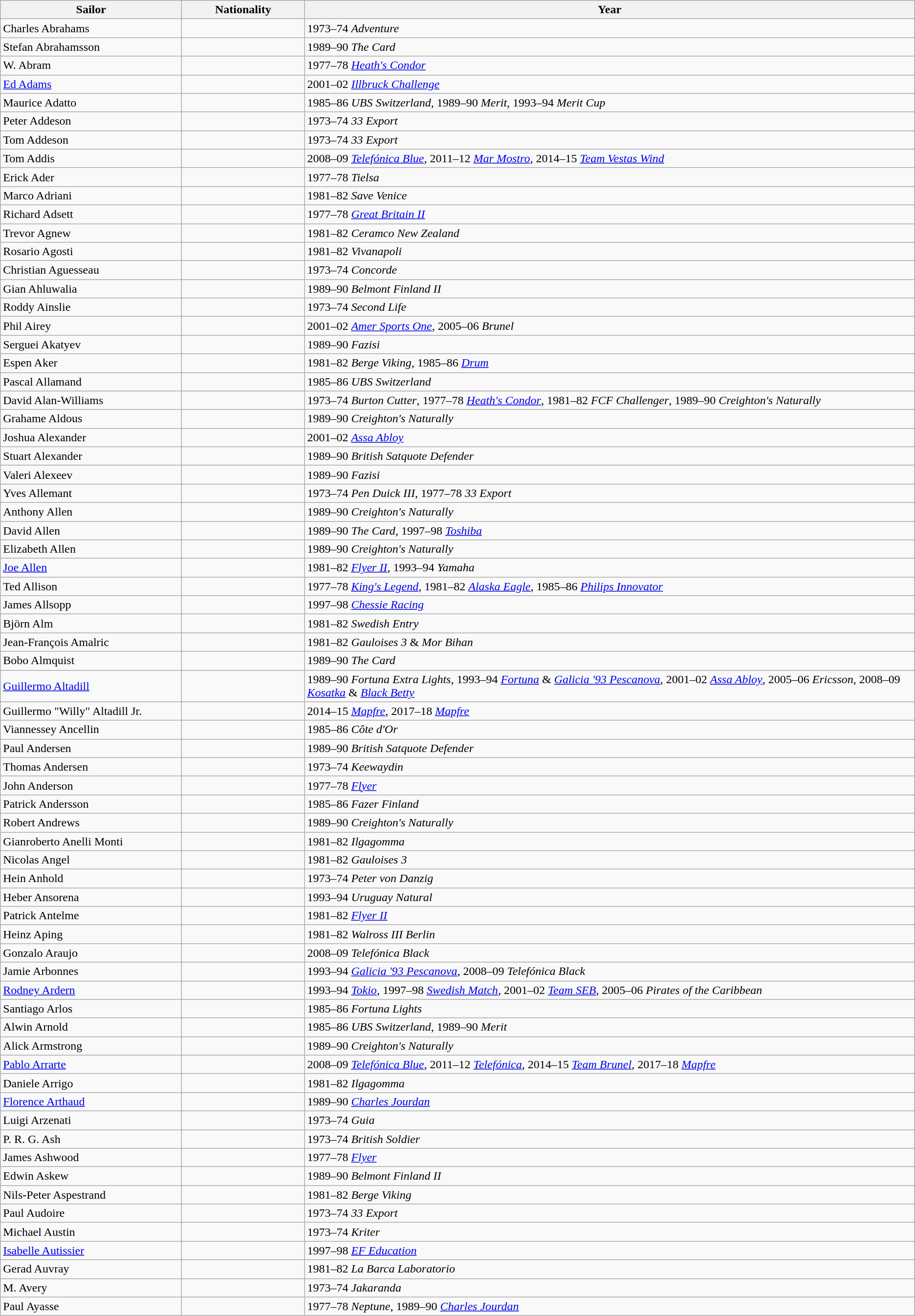<table class=wikitable>
<tr>
<th style="width:15em">Sailor</th>
<th style="width:10em">Nationality</th>
<th>Year</th>
</tr>
<tr>
<td>Charles Abrahams</td>
<td></td>
<td>1973–74 <em>Adventure</em></td>
</tr>
<tr>
<td>Stefan Abrahamsson</td>
<td></td>
<td>1989–90 <em>The Card</em></td>
</tr>
<tr>
<td>W. Abram</td>
<td></td>
<td>1977–78 <em><a href='#'>Heath's Condor</a></em></td>
</tr>
<tr>
<td><a href='#'>Ed Adams</a></td>
<td></td>
<td>2001–02 <em><a href='#'>Illbruck Challenge</a></em></td>
</tr>
<tr>
<td>Maurice Adatto</td>
<td></td>
<td>1985–86 <em>UBS Switzerland</em>, 1989–90 <em>Merit</em>, 1993–94 <em>Merit Cup</em></td>
</tr>
<tr>
<td>Peter Addeson</td>
<td></td>
<td>1973–74 <em>33 Export</em></td>
</tr>
<tr>
<td>Tom Addeson</td>
<td></td>
<td>1973–74 <em>33 Export</em></td>
</tr>
<tr>
<td>Tom Addis</td>
<td></td>
<td>2008–09 <em><a href='#'>Telefónica Blue</a></em>, 2011–12 <em><a href='#'>Mar Mostro</a></em>, 2014–15 <em><a href='#'>Team Vestas Wind</a></em></td>
</tr>
<tr>
<td>Erick Ader</td>
<td></td>
<td>1977–78 <em>Tielsa</em></td>
</tr>
<tr>
<td>Marco Adriani</td>
<td></td>
<td>1981–82 <em>Save Venice</em></td>
</tr>
<tr>
<td>Richard Adsett</td>
<td></td>
<td>1977–78 <em><a href='#'>Great Britain II</a></em></td>
</tr>
<tr>
<td>Trevor Agnew</td>
<td></td>
<td>1981–82 <em>Ceramco New Zealand</em></td>
</tr>
<tr>
<td>Rosario Agosti</td>
<td></td>
<td>1981–82 <em>Vivanapoli</em></td>
</tr>
<tr>
<td>Christian Aguesseau</td>
<td></td>
<td>1973–74 <em>Concorde</em></td>
</tr>
<tr>
<td>Gian Ahluwalia</td>
<td></td>
<td>1989–90 <em>Belmont Finland II</em></td>
</tr>
<tr>
<td>Roddy Ainslie</td>
<td></td>
<td>1973–74 <em>Second Life</em></td>
</tr>
<tr>
<td>Phil Airey</td>
<td></td>
<td>2001–02 <em><a href='#'>Amer Sports One</a></em>, 2005–06 <em>Brunel</em></td>
</tr>
<tr>
<td>Serguei Akatyev</td>
<td></td>
<td>1989–90 <em>Fazisi</em></td>
</tr>
<tr>
<td>Espen Aker</td>
<td></td>
<td>1981–82 <em>Berge Viking</em>, 1985–86 <em><a href='#'>Drum</a></em></td>
</tr>
<tr>
<td>Pascal Allamand</td>
<td></td>
<td>1985–86 <em>UBS Switzerland</em></td>
</tr>
<tr>
<td>David Alan-Williams</td>
<td></td>
<td>1973–74 <em>Burton Cutter</em>, 1977–78 <em><a href='#'>Heath's Condor</a></em>, 1981–82 <em>FCF Challenger</em>, 1989–90 <em>Creighton's Naturally</em></td>
</tr>
<tr>
<td>Grahame Aldous</td>
<td></td>
<td>1989–90 <em>Creighton's Naturally</em></td>
</tr>
<tr>
<td>Joshua Alexander</td>
<td></td>
<td>2001–02 <em><a href='#'>Assa Abloy</a></em></td>
</tr>
<tr>
<td>Stuart Alexander</td>
<td></td>
<td>1989–90 <em>British Satquote Defender</em></td>
</tr>
<tr>
<td>Valeri Alexeev</td>
<td></td>
<td>1989–90 <em>Fazisi</em></td>
</tr>
<tr>
<td>Yves Allemant</td>
<td></td>
<td>1973–74 <em>Pen Duick III</em>, 1977–78 <em>33 Export</em></td>
</tr>
<tr>
<td>Anthony Allen</td>
<td></td>
<td>1989–90 <em>Creighton's Naturally</em></td>
</tr>
<tr>
<td>David Allen</td>
<td></td>
<td>1989–90 <em>The Card</em>, 1997–98 <em><a href='#'>Toshiba</a></em></td>
</tr>
<tr>
<td>Elizabeth Allen</td>
<td></td>
<td>1989–90 <em>Creighton's Naturally</em></td>
</tr>
<tr>
<td><a href='#'>Joe Allen</a></td>
<td></td>
<td>1981–82 <em><a href='#'>Flyer II</a></em>, 1993–94 <em>Yamaha</em></td>
</tr>
<tr>
<td>Ted Allison</td>
<td></td>
<td>1977–78 <em><a href='#'>King's Legend</a></em>, 1981–82 <em><a href='#'>Alaska Eagle</a></em>, 1985–86 <em><a href='#'>Philips Innovator</a></em></td>
</tr>
<tr>
<td>James Allsopp</td>
<td></td>
<td>1997–98 <em><a href='#'>Chessie Racing</a></em></td>
</tr>
<tr>
<td>Björn Alm</td>
<td></td>
<td>1981–82 <em>Swedish Entry</em></td>
</tr>
<tr>
<td>Jean-François Amalric</td>
<td></td>
<td>1981–82 <em>Gauloises 3</em> & <em>Mor Bihan</em></td>
</tr>
<tr>
<td>Bobo Almquist</td>
<td></td>
<td>1989–90 <em>The Card</em></td>
</tr>
<tr>
<td><a href='#'>Guillermo Altadill</a></td>
<td></td>
<td>1989–90 <em>Fortuna Extra Lights</em>, 1993–94 <em><a href='#'>Fortuna</a></em> & <em><a href='#'>Galicia '93 Pescanova</a></em>, 2001–02 <em><a href='#'>Assa Abloy</a></em>, 2005–06 <em>Ericsson</em>, 2008–09 <em><a href='#'>Kosatka</a></em> & <em><a href='#'>Black Betty</a></em></td>
</tr>
<tr>
<td>Guillermo "Willy" Altadill Jr.</td>
<td></td>
<td>2014–15 <em><a href='#'>Mapfre</a></em>, 2017–18 <em><a href='#'>Mapfre</a></em></td>
</tr>
<tr>
<td>Viannessey Ancellin</td>
<td></td>
<td>1985–86 <em>Côte d'Or</em></td>
</tr>
<tr>
<td>Paul Andersen</td>
<td></td>
<td>1989–90 <em>British Satquote Defender</em></td>
</tr>
<tr>
<td>Thomas Andersen</td>
<td></td>
<td>1973–74 <em>Keewaydin</em></td>
</tr>
<tr>
<td>John Anderson</td>
<td></td>
<td>1977–78 <em><a href='#'>Flyer</a></em></td>
</tr>
<tr>
<td>Patrick Andersson</td>
<td></td>
<td>1985–86 <em>Fazer Finland</em></td>
</tr>
<tr>
<td>Robert Andrews</td>
<td></td>
<td>1989–90 <em>Creighton's Naturally</em></td>
</tr>
<tr>
<td>Gianroberto Anelli Monti</td>
<td></td>
<td>1981–82 <em>Ilgagomma</em></td>
</tr>
<tr>
<td>Nicolas Angel</td>
<td></td>
<td>1981–82 <em>Gauloises 3</em></td>
</tr>
<tr>
<td>Hein Anhold</td>
<td></td>
<td>1973–74 <em>Peter von Danzig</em></td>
</tr>
<tr>
<td>Heber Ansorena</td>
<td></td>
<td>1993–94 <em>Uruguay Natural</em></td>
</tr>
<tr>
<td>Patrick Antelme</td>
<td></td>
<td>1981–82 <em><a href='#'>Flyer II</a></em></td>
</tr>
<tr>
<td>Heinz Aping</td>
<td></td>
<td>1981–82 <em>Walross III Berlin</em></td>
</tr>
<tr>
<td>Gonzalo Araujo</td>
<td></td>
<td>2008–09 <em>Telefónica Black</em></td>
</tr>
<tr>
<td>Jamie Arbonnes</td>
<td></td>
<td>1993–94 <em><a href='#'>Galicia '93 Pescanova</a></em>, 2008–09 <em>Telefónica Black</em></td>
</tr>
<tr>
<td><a href='#'>Rodney Ardern</a></td>
<td></td>
<td>1993–94 <em><a href='#'>Tokio</a></em>, 1997–98 <em><a href='#'>Swedish Match</a></em>, 2001–02 <em><a href='#'>Team SEB</a></em>, 2005–06 <em>Pirates of the Caribbean</em></td>
</tr>
<tr>
<td>Santiago Arlos</td>
<td></td>
<td>1985–86 <em>Fortuna Lights</em></td>
</tr>
<tr>
<td>Alwin Arnold</td>
<td></td>
<td>1985–86 <em>UBS Switzerland</em>, 1989–90 <em>Merit</em></td>
</tr>
<tr>
<td>Alick Armstrong</td>
<td></td>
<td>1989–90 <em>Creighton's Naturally</em></td>
</tr>
<tr>
<td><a href='#'>Pablo Arrarte</a></td>
<td></td>
<td>2008–09 <em><a href='#'>Telefónica Blue</a></em>, 2011–12 <em><a href='#'>Telefónica</a></em>, 2014–15 <em><a href='#'>Team Brunel</a></em>, 2017–18 <em><a href='#'>Mapfre</a></em></td>
</tr>
<tr>
<td>Daniele Arrigo</td>
<td></td>
<td>1981–82 <em>Ilgagomma</em></td>
</tr>
<tr>
<td><a href='#'>Florence Arthaud</a></td>
<td></td>
<td>1989–90 <em><a href='#'>Charles Jourdan</a></em></td>
</tr>
<tr>
<td>Luigi Arzenati</td>
<td></td>
<td>1973–74 <em>Guia</em></td>
</tr>
<tr>
<td>P. R. G. Ash</td>
<td></td>
<td>1973–74 <em>British Soldier</em></td>
</tr>
<tr>
<td>James Ashwood</td>
<td></td>
<td>1977–78 <em><a href='#'>Flyer</a></em></td>
</tr>
<tr>
<td>Edwin Askew</td>
<td></td>
<td>1989–90 <em>Belmont Finland II</em></td>
</tr>
<tr>
<td>Nils-Peter Aspestrand</td>
<td></td>
<td>1981–82 <em>Berge Viking</em></td>
</tr>
<tr>
<td>Paul Audoire</td>
<td></td>
<td>1973–74 <em>33 Export</em></td>
</tr>
<tr>
<td>Michael Austin</td>
<td></td>
<td>1973–74 <em>Kriter</em></td>
</tr>
<tr>
<td><a href='#'>Isabelle Autissier</a></td>
<td></td>
<td>1997–98 <em><a href='#'>EF Education</a></em></td>
</tr>
<tr>
<td>Gerad Auvray</td>
<td></td>
<td>1981–82 <em>La Barca Laboratorio</em></td>
</tr>
<tr>
<td>M. Avery</td>
<td></td>
<td>1973–74 <em>Jakaranda</em></td>
</tr>
<tr>
<td>Paul Ayasse</td>
<td></td>
<td>1977–78 <em>Neptune</em>, 1989–90 <em><a href='#'>Charles Jourdan</a></em></td>
</tr>
</table>
